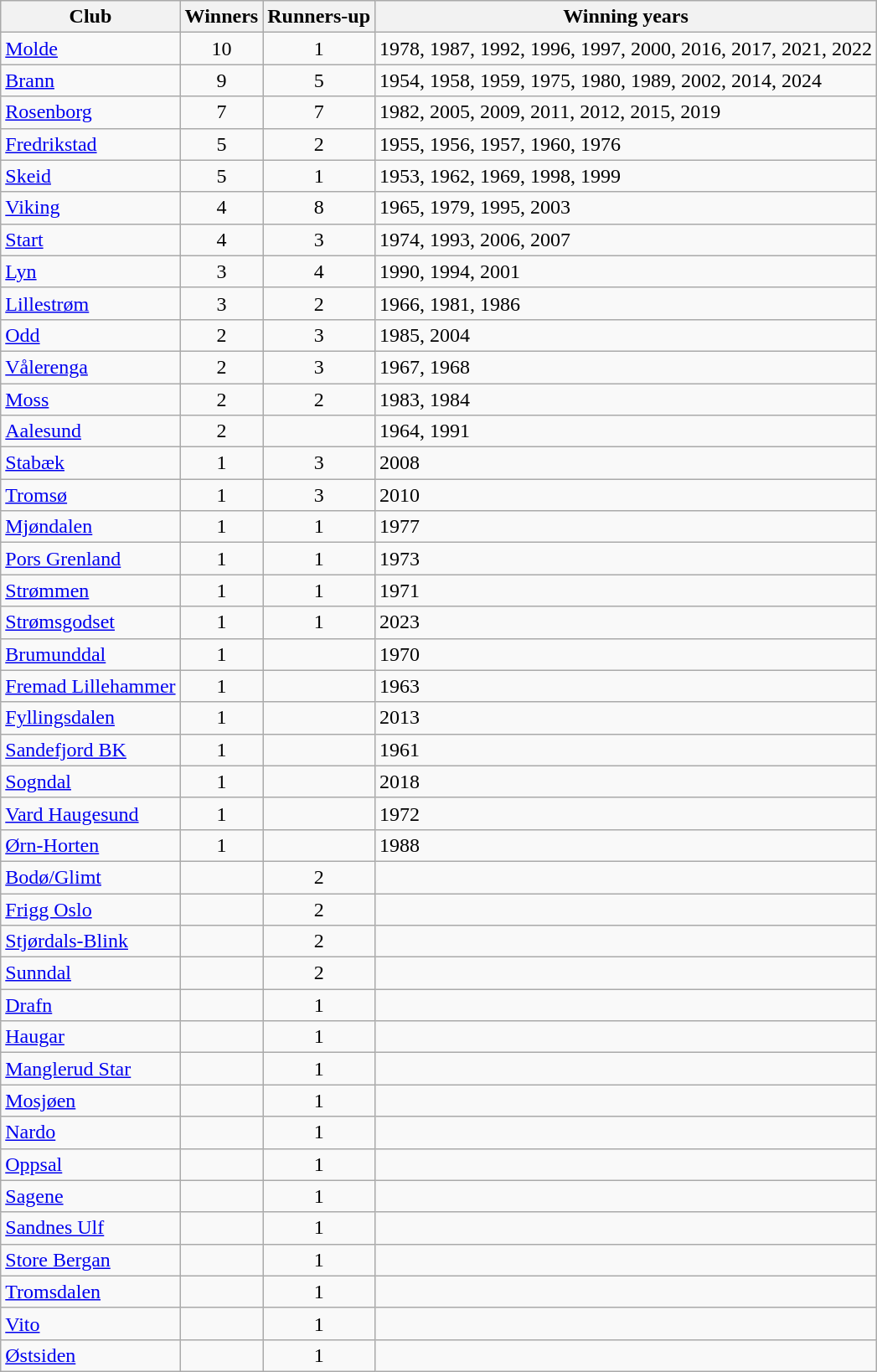<table class="wikitable sortable">
<tr>
<th>Club</th>
<th>Winners</th>
<th>Runners-up</th>
<th>Winning years</th>
</tr>
<tr>
<td><a href='#'>Molde</a></td>
<td align=center>10</td>
<td align=center>1</td>
<td>1978, 1987, 1992, 1996, 1997, 2000, 2016, 2017, 2021, 2022</td>
</tr>
<tr>
<td><a href='#'>Brann</a></td>
<td align=center>9</td>
<td align=center>5</td>
<td>1954, 1958, 1959, 1975, 1980, 1989, 2002, 2014, 2024</td>
</tr>
<tr>
<td><a href='#'>Rosenborg</a></td>
<td align=center>7</td>
<td align=center>7</td>
<td>1982, 2005, 2009, 2011, 2012, 2015, 2019</td>
</tr>
<tr>
<td><a href='#'>Fredrikstad</a></td>
<td align=center>5</td>
<td align=center>2</td>
<td>1955, 1956, 1957, 1960, 1976</td>
</tr>
<tr>
<td><a href='#'>Skeid</a></td>
<td align=center>5</td>
<td align=center>1</td>
<td>1953, 1962, 1969, 1998, 1999</td>
</tr>
<tr>
<td><a href='#'>Viking</a></td>
<td align=center>4</td>
<td align=center>8</td>
<td>1965, 1979, 1995, 2003</td>
</tr>
<tr>
<td><a href='#'>Start</a></td>
<td align=center>4</td>
<td align=center>3</td>
<td>1974, 1993, 2006, 2007</td>
</tr>
<tr>
<td><a href='#'>Lyn</a></td>
<td align=center>3</td>
<td align=center>4</td>
<td>1990, 1994, 2001</td>
</tr>
<tr>
<td><a href='#'>Lillestrøm</a></td>
<td align=center>3</td>
<td align=center>2</td>
<td>1966, 1981, 1986</td>
</tr>
<tr>
<td><a href='#'>Odd</a></td>
<td align=center>2</td>
<td align=center>3</td>
<td>1985, 2004</td>
</tr>
<tr>
<td><a href='#'>Vålerenga</a></td>
<td align=center>2</td>
<td align=center>3</td>
<td>1967, 1968</td>
</tr>
<tr>
<td><a href='#'>Moss</a></td>
<td align=center>2</td>
<td align=center>2</td>
<td>1983, 1984</td>
</tr>
<tr>
<td><a href='#'>Aalesund</a></td>
<td align=center>2</td>
<td></td>
<td>1964, 1991</td>
</tr>
<tr>
<td><a href='#'>Stabæk</a></td>
<td align=center>1</td>
<td align=center>3</td>
<td>2008</td>
</tr>
<tr>
<td><a href='#'>Tromsø</a></td>
<td align=center>1</td>
<td align=center>3</td>
<td>2010</td>
</tr>
<tr>
<td><a href='#'>Mjøndalen</a></td>
<td align=center>1</td>
<td align=center>1</td>
<td>1977</td>
</tr>
<tr>
<td><a href='#'>Pors Grenland</a></td>
<td align=center>1</td>
<td align=center>1</td>
<td>1973</td>
</tr>
<tr>
<td><a href='#'>Strømmen</a></td>
<td align=center>1</td>
<td align=center>1</td>
<td>1971</td>
</tr>
<tr>
<td><a href='#'>Strømsgodset</a></td>
<td align=center>1</td>
<td align=center>1</td>
<td>2023</td>
</tr>
<tr>
<td><a href='#'>Brumunddal</a></td>
<td align=center>1</td>
<td></td>
<td>1970</td>
</tr>
<tr>
<td><a href='#'>Fremad Lillehammer</a></td>
<td align=center>1</td>
<td></td>
<td>1963</td>
</tr>
<tr>
<td><a href='#'>Fyllingsdalen</a></td>
<td align=center>1</td>
<td></td>
<td>2013</td>
</tr>
<tr>
<td><a href='#'>Sandefjord BK</a></td>
<td align=center>1</td>
<td></td>
<td>1961</td>
</tr>
<tr>
<td><a href='#'>Sogndal</a></td>
<td align=center>1</td>
<td></td>
<td>2018</td>
</tr>
<tr>
<td><a href='#'>Vard Haugesund</a></td>
<td align=center>1</td>
<td></td>
<td>1972</td>
</tr>
<tr>
<td><a href='#'>Ørn-Horten</a></td>
<td align=center>1</td>
<td></td>
<td>1988</td>
</tr>
<tr>
<td><a href='#'>Bodø/Glimt</a></td>
<td></td>
<td align=center>2</td>
<td></td>
</tr>
<tr>
<td><a href='#'>Frigg Oslo</a></td>
<td></td>
<td align=center>2</td>
<td></td>
</tr>
<tr>
<td><a href='#'>Stjørdals-Blink</a></td>
<td></td>
<td align=center>2</td>
<td></td>
</tr>
<tr>
<td><a href='#'>Sunndal</a></td>
<td></td>
<td align=center>2</td>
<td></td>
</tr>
<tr>
<td><a href='#'>Drafn</a></td>
<td></td>
<td align=center>1</td>
<td></td>
</tr>
<tr>
<td><a href='#'>Haugar</a></td>
<td></td>
<td align=center>1</td>
<td></td>
</tr>
<tr>
<td><a href='#'>Manglerud Star</a></td>
<td></td>
<td align=center>1</td>
<td></td>
</tr>
<tr>
<td><a href='#'>Mosjøen</a></td>
<td></td>
<td align=center>1</td>
<td></td>
</tr>
<tr>
<td><a href='#'>Nardo</a></td>
<td></td>
<td align=center>1</td>
<td></td>
</tr>
<tr>
<td><a href='#'>Oppsal</a></td>
<td></td>
<td align=center>1</td>
<td></td>
</tr>
<tr>
<td><a href='#'>Sagene</a></td>
<td></td>
<td align=center>1</td>
<td></td>
</tr>
<tr>
<td><a href='#'>Sandnes Ulf</a></td>
<td></td>
<td align=center>1</td>
<td></td>
</tr>
<tr>
<td><a href='#'>Store Bergan</a></td>
<td></td>
<td align=center>1</td>
<td></td>
</tr>
<tr>
<td><a href='#'>Tromsdalen</a></td>
<td></td>
<td align=center>1</td>
<td></td>
</tr>
<tr>
<td><a href='#'>Vito</a></td>
<td></td>
<td align=center>1</td>
<td></td>
</tr>
<tr>
<td><a href='#'>Østsiden</a></td>
<td></td>
<td align=center>1</td>
<td></td>
</tr>
</table>
